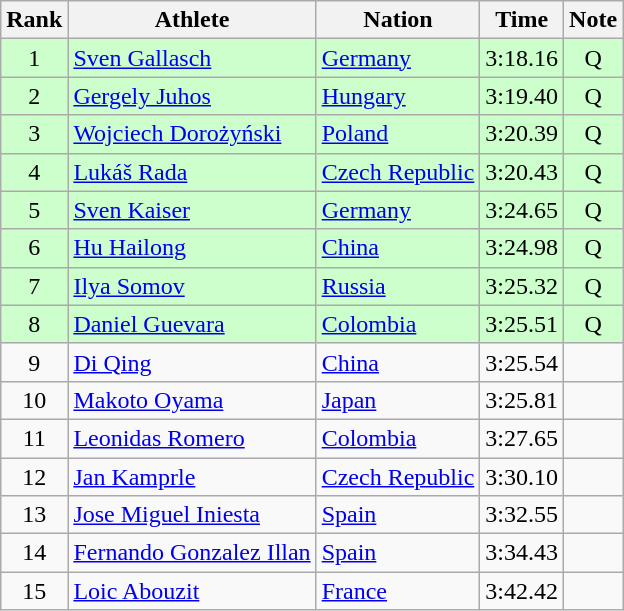<table class="wikitable sortable" style="text-align:center">
<tr>
<th>Rank</th>
<th>Athlete</th>
<th>Nation</th>
<th>Time</th>
<th>Note</th>
</tr>
<tr bgcolor=ccffcc>
<td>1</td>
<td align=left><a href='#'>Sven Gallasch</a></td>
<td align=left> <a href='#'>Germany</a></td>
<td>3:18.16</td>
<td>Q</td>
</tr>
<tr bgcolor=ccffcc>
<td>2</td>
<td align=left><a href='#'>Gergely Juhos</a></td>
<td align=left> <a href='#'>Hungary</a></td>
<td>3:19.40</td>
<td>Q</td>
</tr>
<tr bgcolor=ccffcc>
<td>3</td>
<td align=left><a href='#'>Wojciech Dorożyński</a></td>
<td align=left> <a href='#'>Poland</a></td>
<td>3:20.39</td>
<td>Q</td>
</tr>
<tr bgcolor=ccffcc>
<td>4</td>
<td align=left><a href='#'>Lukáš Rada</a></td>
<td align=left> <a href='#'>Czech Republic</a></td>
<td>3:20.43</td>
<td>Q</td>
</tr>
<tr bgcolor=ccffcc>
<td>5</td>
<td align=left><a href='#'>Sven Kaiser</a></td>
<td align=left> <a href='#'>Germany</a></td>
<td>3:24.65</td>
<td>Q</td>
</tr>
<tr bgcolor=ccffcc>
<td>6</td>
<td align=left><a href='#'>Hu Hailong</a></td>
<td align=left> <a href='#'>China</a></td>
<td>3:24.98</td>
<td>Q</td>
</tr>
<tr bgcolor=ccffcc>
<td>7</td>
<td align=left><a href='#'>Ilya Somov</a></td>
<td align=left> <a href='#'>Russia</a></td>
<td>3:25.32</td>
<td>Q</td>
</tr>
<tr bgcolor=ccffcc>
<td>8</td>
<td align=left><a href='#'>Daniel Guevara</a></td>
<td align=left> <a href='#'>Colombia</a></td>
<td>3:25.51</td>
<td>Q</td>
</tr>
<tr>
<td>9</td>
<td align=left><a href='#'>Di Qing</a></td>
<td align=left> <a href='#'>China</a></td>
<td>3:25.54</td>
<td></td>
</tr>
<tr>
<td>10</td>
<td align=left><a href='#'>Makoto Oyama</a></td>
<td align=left> <a href='#'>Japan</a></td>
<td>3:25.81</td>
<td></td>
</tr>
<tr>
<td>11</td>
<td align=left><a href='#'>Leonidas Romero</a></td>
<td align=left> <a href='#'>Colombia</a></td>
<td>3:27.65</td>
<td></td>
</tr>
<tr>
<td>12</td>
<td align=left><a href='#'>Jan Kamprle</a></td>
<td align=left> <a href='#'>Czech Republic</a></td>
<td>3:30.10</td>
<td></td>
</tr>
<tr>
<td>13</td>
<td align=left><a href='#'>Jose Miguel Iniesta</a></td>
<td align=left> <a href='#'>Spain</a></td>
<td>3:32.55</td>
<td></td>
</tr>
<tr>
<td>14</td>
<td align=left><a href='#'>Fernando Gonzalez Illan</a></td>
<td align=left> <a href='#'>Spain</a></td>
<td>3:34.43</td>
<td></td>
</tr>
<tr>
<td>15</td>
<td align=left><a href='#'>Loic Abouzit</a></td>
<td align=left> <a href='#'>France</a></td>
<td>3:42.42</td>
<td></td>
</tr>
</table>
